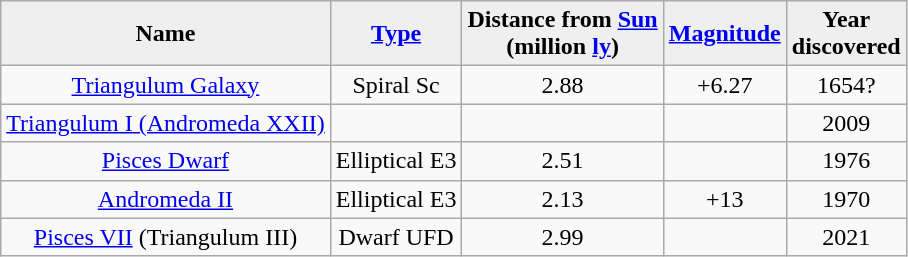<table class="wikitable" style="text-align:center;border-collapse:collapse;" cellpadding="2">
<tr>
<th style="background:#efefef;">Name</th>
<th style="background:#efefef;"><a href='#'>Type</a></th>
<th style="background:#efefef;">Distance from <a href='#'>Sun</a><br>(million <a href='#'>ly</a>)</th>
<th style="background:#efefef;"><a href='#'>Magnitude</a></th>
<th style="background:#efefef;">Year<br>discovered</th>
</tr>
<tr>
<td><a href='#'>Triangulum Galaxy</a></td>
<td>Spiral Sc</td>
<td>2.88</td>
<td>+6.27</td>
<td>1654?</td>
</tr>
<tr>
<td><a href='#'>Triangulum I (Andromeda XXII)</a></td>
<td></td>
<td></td>
<td></td>
<td>2009</td>
</tr>
<tr>
<td><a href='#'>Pisces Dwarf</a></td>
<td>Elliptical E3</td>
<td>2.51</td>
<td></td>
<td>1976</td>
</tr>
<tr>
<td><a href='#'>Andromeda II</a></td>
<td>Elliptical E3</td>
<td>2.13</td>
<td>+13</td>
<td>1970</td>
</tr>
<tr>
<td><a href='#'>Pisces VII</a> (Triangulum III)</td>
<td>Dwarf UFD</td>
<td>2.99</td>
<td></td>
<td>2021</td>
</tr>
</table>
